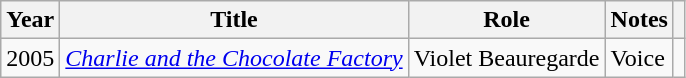<table class="wikitable sortable">
<tr>
<th>Year</th>
<th>Title</th>
<th>Role</th>
<th class="unsortable">Notes</th>
<th class="unsortable"></th>
</tr>
<tr>
<td>2005</td>
<td><em><a href='#'>Charlie and the Chocolate Factory</a></em></td>
<td>Violet Beauregarde</td>
<td>Voice</td>
<td></td>
</tr>
</table>
